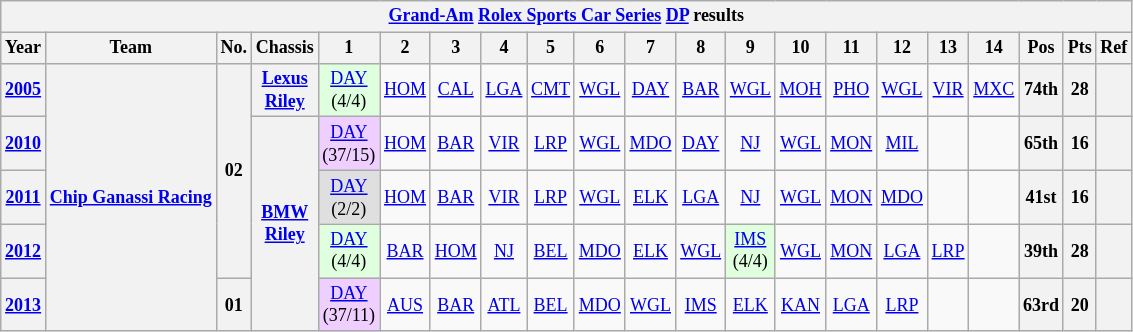<table class="wikitable" style="text-align:center; font-size:75%">
<tr>
<th colspan=45><a href='#'>Grand-Am</a> <a href='#'>Rolex Sports Car Series</a> <a href='#'>DP</a> results</th>
</tr>
<tr>
<th>Year</th>
<th>Team</th>
<th>No.</th>
<th>Chassis</th>
<th>1</th>
<th>2</th>
<th>3</th>
<th>4</th>
<th>5</th>
<th>6</th>
<th>7</th>
<th>8</th>
<th>9</th>
<th>10</th>
<th>11</th>
<th>12</th>
<th>13</th>
<th>14</th>
<th>Pos</th>
<th>Pts</th>
<th>Ref</th>
</tr>
<tr>
<th><a href='#'>2005</a></th>
<th rowspan=5><a href='#'>Chip Ganassi Racing</a></th>
<th rowspan=4>02</th>
<th><a href='#'>Lexus</a><br><a href='#'>Riley</a></th>
<td style="background:#DFFFDF;"><a href='#'>DAY</a><br>(4/4)</td>
<td><a href='#'>HOM</a></td>
<td><a href='#'>CAL</a></td>
<td><a href='#'>LGA</a></td>
<td><a href='#'>CMT</a></td>
<td><a href='#'>WGL</a></td>
<td><a href='#'>DAY</a></td>
<td><a href='#'>BAR</a></td>
<td><a href='#'>WGL</a></td>
<td><a href='#'>MOH</a></td>
<td><a href='#'>PHO</a></td>
<td><a href='#'>WGL</a></td>
<td><a href='#'>VIR</a></td>
<td><a href='#'>MXC</a></td>
<th>74th</th>
<th>28</th>
<th></th>
</tr>
<tr>
<th><a href='#'>2010</a></th>
<th rowspan=4><a href='#'>BMW</a><br><a href='#'>Riley</a></th>
<td style="background:#EFCFFF;"><a href='#'>DAY</a><br>(37/15)</td>
<td><a href='#'>HOM</a></td>
<td><a href='#'>BAR</a></td>
<td><a href='#'>VIR</a></td>
<td><a href='#'>LRP</a></td>
<td><a href='#'>WGL</a></td>
<td><a href='#'>MDO</a></td>
<td><a href='#'>DAY</a></td>
<td><a href='#'>NJ</a></td>
<td><a href='#'>WGL</a></td>
<td><a href='#'>MON</a></td>
<td><a href='#'>MIL</a></td>
<td></td>
<td></td>
<th>65th</th>
<th>16</th>
<th></th>
</tr>
<tr>
<th><a href='#'>2011</a></th>
<td style="background:#DFDFDF;"><a href='#'>DAY</a><br>(2/2)</td>
<td><a href='#'>HOM</a></td>
<td><a href='#'>BAR</a></td>
<td><a href='#'>VIR</a></td>
<td><a href='#'>LRP</a></td>
<td><a href='#'>WGL</a></td>
<td><a href='#'>ELK</a></td>
<td><a href='#'>LGA</a></td>
<td><a href='#'>NJ</a></td>
<td><a href='#'>WGL</a></td>
<td><a href='#'>MON</a></td>
<td><a href='#'>MDO</a></td>
<td></td>
<td></td>
<th>41st</th>
<th>16</th>
<th></th>
</tr>
<tr>
<th><a href='#'>2012</a></th>
<td style="background:#DFFFDF;"><a href='#'>DAY</a><br>(4/4)</td>
<td><a href='#'>BAR</a></td>
<td><a href='#'>HOM</a></td>
<td><a href='#'>NJ</a></td>
<td><a href='#'>BEL</a></td>
<td><a href='#'>MDO</a></td>
<td><a href='#'>ELK</a></td>
<td><a href='#'>WGL</a></td>
<td style="background:#DFFFDF;"><a href='#'>IMS</a><br>(4/4)</td>
<td><a href='#'>WGL</a></td>
<td><a href='#'>MON</a></td>
<td><a href='#'>LGA</a></td>
<td><a href='#'>LRP</a></td>
<td></td>
<th>39th</th>
<th>28</th>
<th></th>
</tr>
<tr>
<th><a href='#'>2013</a></th>
<th>01</th>
<td style="background:#EFCFFF;"><a href='#'>DAY</a><br>(37/11)</td>
<td><a href='#'>AUS</a></td>
<td><a href='#'>BAR</a></td>
<td><a href='#'>ATL</a></td>
<td><a href='#'>BEL</a></td>
<td><a href='#'>MDO</a></td>
<td><a href='#'>WGL</a></td>
<td><a href='#'>IMS</a></td>
<td><a href='#'>ELK</a></td>
<td><a href='#'>KAN</a></td>
<td><a href='#'>LGA</a></td>
<td><a href='#'>LRP</a></td>
<td></td>
<td></td>
<th>63rd</th>
<th>20</th>
<th></th>
</tr>
</table>
